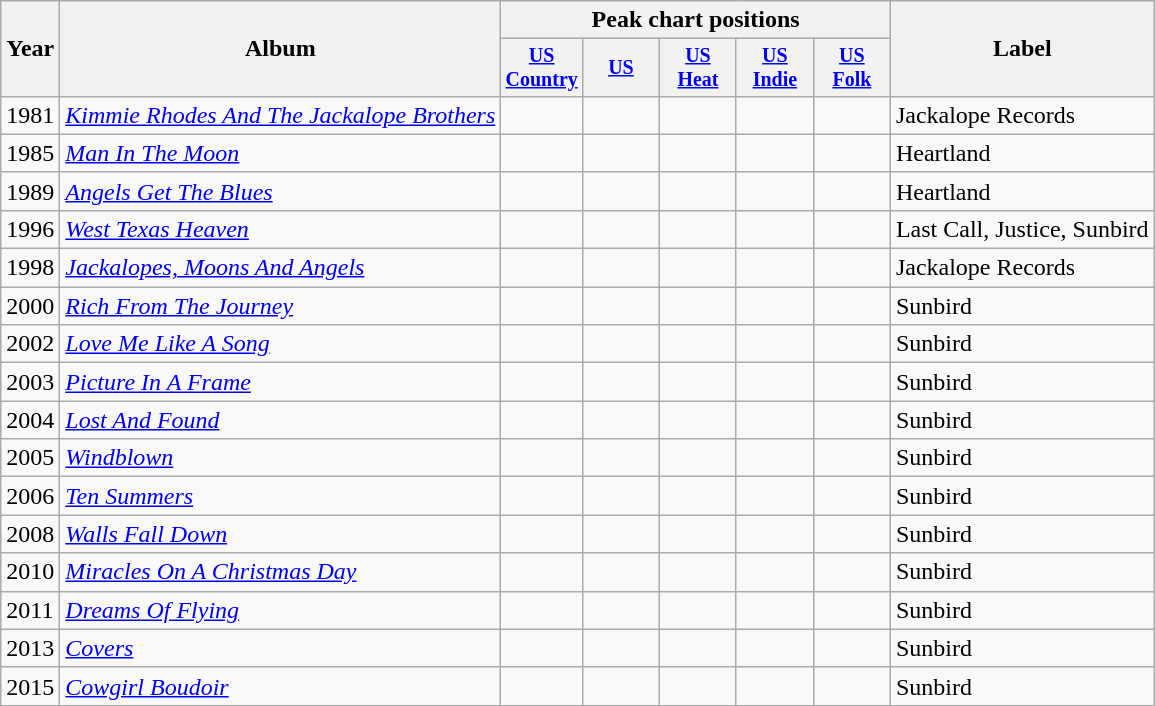<table class="wikitable">
<tr>
<th rowspan="2">Year</th>
<th rowspan="2">Album</th>
<th colspan="5">Peak chart positions</th>
<th rowspan="2">Label</th>
</tr>
<tr style="font-size:smaller;">
<th style="width:45px;"><a href='#'>US Country</a></th>
<th style="width:45px;"><a href='#'>US</a></th>
<th style="width:45px;"><a href='#'>US Heat</a></th>
<th style="width:45px;"><a href='#'>US Indie</a></th>
<th style="width:45px;"><a href='#'>US Folk</a></th>
</tr>
<tr>
<td>1981</td>
<td><em><a href='#'>Kimmie Rhodes And The Jackalope Brothers</a></em></td>
<td style="text-align:center;"></td>
<td></td>
<td></td>
<td></td>
<td></td>
<td>Jackalope Records</td>
</tr>
<tr>
<td>1985</td>
<td><em><a href='#'>Man In The Moon</a></em></td>
<td style="text-align:center;"></td>
<td></td>
<td></td>
<td></td>
<td></td>
<td>Heartland</td>
</tr>
<tr>
<td>1989</td>
<td><em><a href='#'>Angels Get The Blues</a></em></td>
<td></td>
<td></td>
<td></td>
<td></td>
<td></td>
<td>Heartland</td>
</tr>
<tr>
<td>1996</td>
<td><em><a href='#'>West Texas Heaven</a></em></td>
<td></td>
<td></td>
<td></td>
<td></td>
<td></td>
<td>Last Call, Justice, Sunbird</td>
</tr>
<tr>
<td>1998</td>
<td><em><a href='#'>Jackalopes, Moons And Angels</a></em></td>
<td></td>
<td></td>
<td></td>
<td></td>
<td></td>
<td>Jackalope Records</td>
</tr>
<tr>
<td>2000</td>
<td><em><a href='#'>Rich From The Journey</a></em></td>
<td style="text-align:center;"></td>
<td></td>
<td></td>
<td></td>
<td></td>
<td>Sunbird</td>
</tr>
<tr>
<td>2002</td>
<td><em><a href='#'>Love Me Like A Song</a></em></td>
<td></td>
<td></td>
<td></td>
<td></td>
<td></td>
<td>Sunbird</td>
</tr>
<tr>
<td>2003</td>
<td><em><a href='#'>Picture In A Frame</a></em></td>
<td></td>
<td></td>
<td></td>
<td></td>
<td></td>
<td>Sunbird</td>
</tr>
<tr>
<td>2004</td>
<td><em><a href='#'>Lost And Found</a></em></td>
<td></td>
<td></td>
<td></td>
<td></td>
<td></td>
<td>Sunbird</td>
</tr>
<tr>
<td>2005</td>
<td><em><a href='#'>Windblown</a></em></td>
<td></td>
<td></td>
<td></td>
<td></td>
<td></td>
<td>Sunbird</td>
</tr>
<tr>
<td>2006</td>
<td><em><a href='#'>Ten Summers</a></em></td>
<td></td>
<td></td>
<td></td>
<td></td>
<td></td>
<td>Sunbird</td>
</tr>
<tr>
<td>2008</td>
<td><em><a href='#'>Walls Fall Down</a></em></td>
<td></td>
<td></td>
<td></td>
<td></td>
<td></td>
<td>Sunbird</td>
</tr>
<tr>
<td>2010</td>
<td><em><a href='#'>Miracles On A Christmas Day</a></em></td>
<td></td>
<td></td>
<td></td>
<td></td>
<td></td>
<td>Sunbird</td>
</tr>
<tr>
<td>2011</td>
<td><em><a href='#'>Dreams Of Flying</a></em></td>
<td></td>
<td></td>
<td></td>
<td></td>
<td></td>
<td>Sunbird</td>
</tr>
<tr>
<td>2013</td>
<td><em><a href='#'>Covers</a></em></td>
<td></td>
<td></td>
<td></td>
<td></td>
<td></td>
<td>Sunbird</td>
</tr>
<tr>
<td>2015</td>
<td><em><a href='#'>Cowgirl Boudoir</a></em></td>
<td style="text-align:center;"></td>
<td></td>
<td></td>
<td></td>
<td></td>
<td>Sunbird</td>
</tr>
</table>
